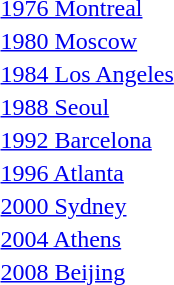<table>
<tr>
<td><a href='#'>1976 Montreal</a><br></td>
<td></td>
<td></td>
<td></td>
</tr>
<tr>
<td><a href='#'>1980 Moscow</a><br></td>
<td></td>
<td></td>
<td></td>
</tr>
<tr>
<td><a href='#'>1984 Los Angeles</a><br></td>
<td></td>
<td></td>
<td></td>
</tr>
<tr>
<td><a href='#'>1988 Seoul</a><br></td>
<td></td>
<td></td>
<td></td>
</tr>
<tr>
<td><a href='#'>1992 Barcelona</a><br></td>
<td></td>
<td></td>
<td></td>
</tr>
<tr>
<td><a href='#'>1996 Atlanta</a><br></td>
<td></td>
<td></td>
<td></td>
</tr>
<tr>
<td><a href='#'>2000 Sydney</a><br></td>
<td></td>
<td></td>
<td></td>
</tr>
<tr>
<td><a href='#'>2004 Athens</a><br></td>
<td></td>
<td></td>
<td></td>
</tr>
<tr>
<td><a href='#'>2008 Beijing</a><br></td>
<td></td>
<td></td>
<td></td>
</tr>
</table>
